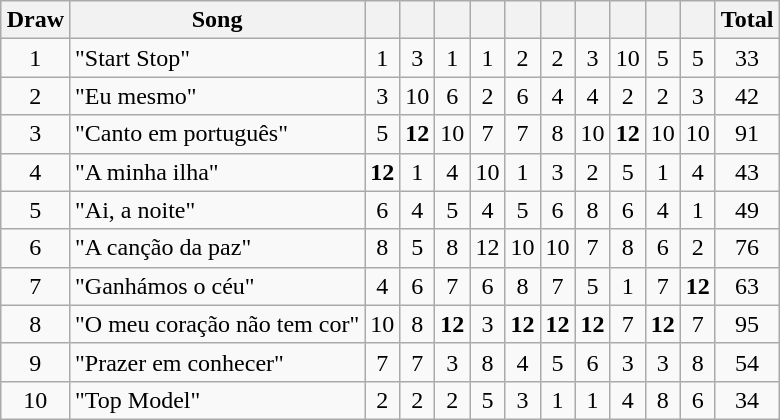<table class="wikitable plainrowheaders" style="margin: 1em auto 1em auto; text-align:center;">
<tr>
<th>Draw</th>
<th>Song</th>
<th></th>
<th></th>
<th></th>
<th></th>
<th></th>
<th></th>
<th></th>
<th></th>
<th></th>
<th></th>
<th>Total</th>
</tr>
<tr>
<td>1</td>
<td align="left">"Start Stop"</td>
<td>1</td>
<td>3</td>
<td>1</td>
<td>1</td>
<td>2</td>
<td>2</td>
<td>3</td>
<td>10</td>
<td>5</td>
<td>5</td>
<td>33</td>
</tr>
<tr>
<td>2</td>
<td align="left">"Eu mesmo"</td>
<td>3</td>
<td>10</td>
<td>6</td>
<td>2</td>
<td>6</td>
<td>4</td>
<td>4</td>
<td>2</td>
<td>2</td>
<td>3</td>
<td>42</td>
</tr>
<tr>
<td>3</td>
<td align="left">"Canto em português"</td>
<td>5</td>
<td><strong>12</strong></td>
<td>10</td>
<td>7</td>
<td>7</td>
<td>8</td>
<td>10</td>
<td><strong>12</strong></td>
<td>10</td>
<td>10</td>
<td>91</td>
</tr>
<tr>
<td>4</td>
<td align="left">"A minha ilha"</td>
<td><strong>12</strong></td>
<td>1</td>
<td>4</td>
<td>10</td>
<td>1</td>
<td>3</td>
<td>2</td>
<td>5</td>
<td>1</td>
<td>4</td>
<td>43</td>
</tr>
<tr>
<td>5</td>
<td align="left">"Ai, a noite"</td>
<td>6</td>
<td>4</td>
<td>5</td>
<td>4</td>
<td>5</td>
<td>6</td>
<td>8</td>
<td>6</td>
<td>4</td>
<td>1</td>
<td>49</td>
</tr>
<tr>
<td>6</td>
<td align="left">"A canção da paz"</td>
<td>8</td>
<td>5</td>
<td>8</td>
<td>12</td>
<td>10</td>
<td>10</td>
<td>7</td>
<td>8</td>
<td>6</td>
<td>2</td>
<td>76</td>
</tr>
<tr>
<td>7</td>
<td align="left">"Ganhámos o céu"</td>
<td>4</td>
<td>6</td>
<td>7</td>
<td>6</td>
<td>8</td>
<td>7</td>
<td>5</td>
<td>1</td>
<td>7</td>
<td><strong>12</strong></td>
<td>63</td>
</tr>
<tr>
<td>8</td>
<td align="left">"O meu coração não tem cor"</td>
<td>10</td>
<td>8</td>
<td><strong>12</strong></td>
<td>3</td>
<td><strong>12</strong></td>
<td><strong>12</strong></td>
<td><strong>12</strong></td>
<td>7</td>
<td><strong>12</strong></td>
<td>7</td>
<td>95</td>
</tr>
<tr>
<td>9</td>
<td align="left">"Prazer em conhecer"</td>
<td>7</td>
<td>7</td>
<td>3</td>
<td>8</td>
<td>4</td>
<td>5</td>
<td>6</td>
<td>3</td>
<td>3</td>
<td>8</td>
<td>54</td>
</tr>
<tr>
<td>10</td>
<td align="left">"Top Model"</td>
<td>2</td>
<td>2</td>
<td>2</td>
<td>5</td>
<td>3</td>
<td>1</td>
<td>1</td>
<td>4</td>
<td>8</td>
<td>6</td>
<td>34</td>
</tr>
</table>
